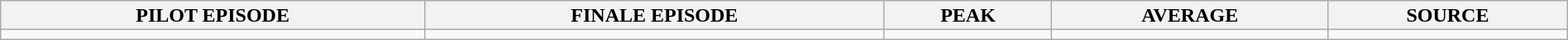<table class="wikitable" style="text-align:center; background:#f9f9f9; line-height:16px;" width="100%">
<tr>
<th>PILOT EPISODE</th>
<th>FINALE EPISODE</th>
<th>PEAK</th>
<th>AVERAGE</th>
<th>SOURCE</th>
</tr>
<tr>
<td></td>
<td></td>
<td></td>
<td></td>
<td></td>
</tr>
</table>
